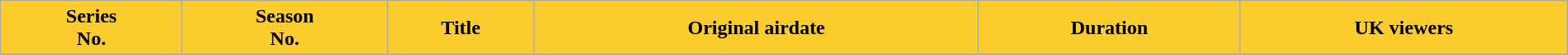<table class="wikitable plainrowheaders" style="width:100%; background:white;">
<tr style="color:black">
<th style="background:#FACC2E;">Series<br>No.</th>
<th style="background:#FACC2E;">Season<br>No.</th>
<th style="background:#FACC2E;">Title</th>
<th style="background:#FACC2E;">Original airdate</th>
<th style="background:#FACC2E;">Duration</th>
<th style="background:#FACC2E;">UK viewers<br>








</th>
</tr>
</table>
